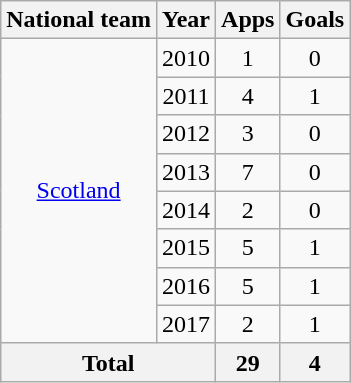<table class="wikitable" style="font-size:100%; text-align: center">
<tr>
<th>National team</th>
<th>Year</th>
<th>Apps</th>
<th>Goals</th>
</tr>
<tr>
<td rowspan="8"><a href='#'>Scotland</a></td>
<td>2010</td>
<td>1</td>
<td>0</td>
</tr>
<tr>
<td>2011</td>
<td>4</td>
<td>1</td>
</tr>
<tr>
<td>2012</td>
<td>3</td>
<td>0</td>
</tr>
<tr>
<td>2013</td>
<td>7</td>
<td>0</td>
</tr>
<tr>
<td>2014</td>
<td>2</td>
<td>0</td>
</tr>
<tr>
<td>2015</td>
<td>5</td>
<td>1</td>
</tr>
<tr>
<td>2016</td>
<td>5</td>
<td>1</td>
</tr>
<tr>
<td>2017</td>
<td>2</td>
<td>1</td>
</tr>
<tr>
<th colspan=2>Total</th>
<th>29</th>
<th>4</th>
</tr>
</table>
